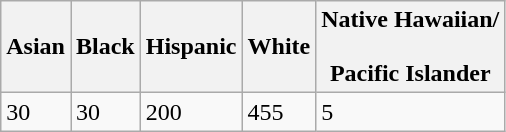<table class="wikitable">
<tr>
<th>Asian</th>
<th>Black</th>
<th>Hispanic</th>
<th>White</th>
<th>Native Hawaiian/<br><br>Pacific Islander</th>
</tr>
<tr>
<td>30</td>
<td>30</td>
<td>200</td>
<td>455</td>
<td>5</td>
</tr>
</table>
